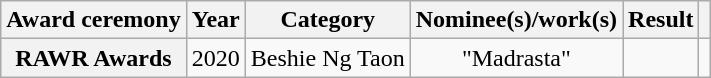<table class="wikitable sortable">
<tr>
<th>Award ceremony</th>
<th>Year</th>
<th>Category</th>
<th>Nominee(s)/work(s)</th>
<th>Result</th>
<th></th>
</tr>
<tr>
<th>RAWR Awards</th>
<td>2020</td>
<td>Beshie Ng Taon</td>
<td align=center>"Madrasta"</td>
<td></td>
<td></td>
</tr>
</table>
